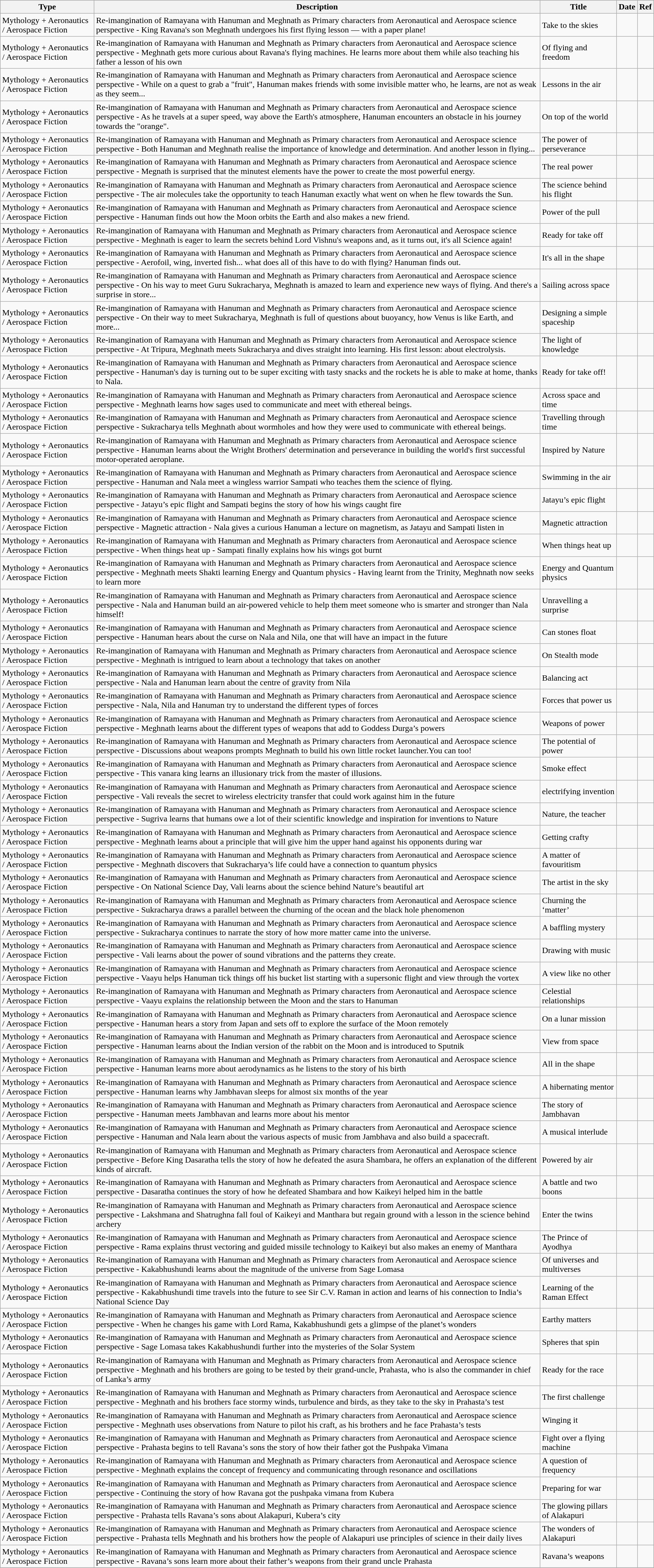<table class="wikitable">
<tr style="background:#cccccf; text-align:center;">
<th>Type</th>
<th>Description</th>
<th>Title</th>
<th>Date</th>
<th>Ref</th>
</tr>
<tr>
<td>Mythology + Aeronautics / Aerospace Fiction</td>
<td>Re-imangination of Ramayana with Hanuman and Meghnath as Primary characters from Aeronautical and Aerospace science perspective - King Ravana's son Meghnath undergoes his first flying lesson — with a paper plane!</td>
<td>Take to the skies</td>
<td></td>
<td></td>
</tr>
<tr>
<td>Mythology + Aeronautics / Aerospace Fiction</td>
<td>Re-imangination of Ramayana with Hanuman and Meghnath as Primary characters from Aeronautical and Aerospace science perspective - Meghnath gets more curious about Ravana's flying machines. He learns more about them while also teaching his father a lesson of his own</td>
<td>Of flying and freedom</td>
<td></td>
<td></td>
</tr>
<tr>
<td>Mythology + Aeronautics / Aerospace Fiction</td>
<td>Re-imangination of Ramayana with Hanuman and Meghnath as Primary characters from Aeronautical and Aerospace science perspective - While on a quest to grab a "fruit", Hanuman makes friends with some invisible matter who, he learns, are not as weak as they seem...</td>
<td>Lessons in the air</td>
<td></td>
<td></td>
</tr>
<tr>
<td>Mythology + Aeronautics / Aerospace Fiction</td>
<td>Re-imangination of Ramayana with Hanuman and Meghnath as Primary characters from Aeronautical and Aerospace science perspective - As he travels at a super speed, way above the Earth's atmosphere, Hanuman encounters an obstacle in his journey towards the "orange".</td>
<td>On top of the world</td>
<td></td>
<td></td>
</tr>
<tr>
<td>Mythology + Aeronautics / Aerospace Fiction</td>
<td>Re-imangination of Ramayana with Hanuman and Meghnath as Primary characters from Aeronautical and Aerospace science perspective - Both Hanuman and Meghnath realise the importance of knowledge and determination. And another lesson in flying...</td>
<td>The power of perseverance</td>
<td></td>
<td></td>
</tr>
<tr>
<td>Mythology + Aeronautics / Aerospace Fiction</td>
<td>Re-imangination of Ramayana with Hanuman and Meghnath as Primary characters from Aeronautical and Aerospace science perspective - Megnath is surprised that the minutest elements have the power to create the most powerful energy.</td>
<td>The real power</td>
<td></td>
<td></td>
</tr>
<tr>
<td>Mythology + Aeronautics / Aerospace Fiction</td>
<td>Re-imangination of Ramayana with Hanuman and Meghnath as Primary characters from Aeronautical and Aerospace science perspective - The air molecules take the opportunity to teach Hanuman exactly what went on when he flew towards the Sun.</td>
<td>The science behind his flight</td>
<td></td>
<td></td>
</tr>
<tr>
<td>Mythology + Aeronautics / Aerospace Fiction</td>
<td>Re-imangination of Ramayana with Hanuman and Meghnath as Primary characters from Aeronautical and Aerospace science perspective - Hanuman finds out how the Moon orbits the Earth and also makes a new friend.</td>
<td>Power of the pull</td>
<td></td>
<td></td>
</tr>
<tr>
<td>Mythology + Aeronautics / Aerospace Fiction</td>
<td>Re-imangination of Ramayana with Hanuman and Meghnath as Primary characters from Aeronautical and Aerospace science perspective - Meghnath is eager to learn the secrets behind Lord Vishnu's weapons and, as it turns out, it's all Science again!</td>
<td>Ready for take off</td>
<td></td>
<td></td>
</tr>
<tr>
<td>Mythology + Aeronautics / Aerospace Fiction</td>
<td>Re-imangination of Ramayana with Hanuman and Meghnath as Primary characters from Aeronautical and Aerospace science perspective - Aerofoil, wing, inverted fish... what does all of this have to do with flying? Hanuman finds out.</td>
<td>It's all in the shape</td>
<td></td>
<td></td>
</tr>
<tr>
<td>Mythology + Aeronautics / Aerospace Fiction</td>
<td>Re-imangination of Ramayana with Hanuman and Meghnath as Primary characters from Aeronautical and Aerospace science perspective - On his way to meet Guru Sukracharya, Meghnath is amazed to learn and experience new ways of flying. And there's a surprise in store...</td>
<td>Sailing across space</td>
<td></td>
<td></td>
</tr>
<tr>
<td>Mythology + Aeronautics / Aerospace Fiction</td>
<td>Re-imangination of Ramayana with Hanuman and Meghnath as Primary characters from Aeronautical and Aerospace science perspective - On their way to meet Sukracharya, Meghnath is full of questions about buoyancy, how Venus is like Earth, and more...</td>
<td>Designing a simple spaceship</td>
<td></td>
<td></td>
</tr>
<tr>
<td>Mythology + Aeronautics / Aerospace Fiction</td>
<td>Re-imangination of Ramayana with Hanuman and Meghnath as Primary characters from Aeronautical and Aerospace science perspective - At Tripura, Meghnath meets Sukracharya and dives straight into learning. His first lesson: about electrolysis.</td>
<td>The light of knowledge</td>
<td></td>
<td></td>
</tr>
<tr>
<td>Mythology + Aeronautics / Aerospace Fiction</td>
<td>Re-imangination of Ramayana with Hanuman and Meghnath as Primary characters from Aeronautical and Aerospace science perspective - Hanuman's day is turning out to be super exciting with tasty snacks and the rockets he is able to make at home, thanks to Nala.</td>
<td>Ready for take off!</td>
<td></td>
<td></td>
</tr>
<tr>
<td>Mythology + Aeronautics / Aerospace Fiction</td>
<td>Re-imangination of Ramayana with Hanuman and Meghnath as Primary characters from Aeronautical and Aerospace science perspective - Meghnath learns how sages used to communicate and meet with ethereal beings.</td>
<td>Across space and time</td>
<td></td>
<td></td>
</tr>
<tr>
<td>Mythology + Aeronautics / Aerospace Fiction</td>
<td>Re-imangination of Ramayana with Hanuman and Meghnath as Primary characters from Aeronautical and Aerospace science perspective - Sukracharya tells Meghnath about wormholes and how they were used to communicate with ethereal beings.</td>
<td>Travelling through time</td>
<td></td>
<td></td>
</tr>
<tr>
<td>Mythology + Aeronautics / Aerospace Fiction</td>
<td>Re-imangination of Ramayana with Hanuman and Meghnath as Primary characters from Aeronautical and Aerospace science perspective - Hanuman learns about the Wright Brothers' determination and perseverance in building the world's first successful motor-operated aeroplane.</td>
<td>Inspired by Nature</td>
<td></td>
<td></td>
</tr>
<tr>
<td>Mythology + Aeronautics / Aerospace Fiction</td>
<td>Re-imangination of Ramayana with Hanuman and Meghnath as Primary characters from Aeronautical and Aerospace science perspective - Hanuman and Nala meet a wingless warrior Sampati who teaches them the science of flying.</td>
<td>Swimming in the air</td>
<td></td>
<td></td>
</tr>
<tr>
<td>Mythology + Aeronautics / Aerospace Fiction</td>
<td>Re-imangination of Ramayana with Hanuman and Meghnath as Primary characters from Aeronautical and Aerospace science perspective - Jatayu’s epic flight and Sampati begins the story of how his wings caught fire</td>
<td>Jatayu’s epic flight</td>
<td></td>
<td></td>
</tr>
<tr>
<td>Mythology + Aeronautics / Aerospace Fiction</td>
<td>Re-imangination of Ramayana with Hanuman and Meghnath as Primary characters from Aeronautical and Aerospace science perspective - Magnetic attraction - Nala gives a curious Hanuman a lecture on magnetism, as Jatayu and Sampati listen in</td>
<td>Magnetic attraction</td>
<td></td>
<td></td>
</tr>
<tr>
<td>Mythology + Aeronautics / Aerospace Fiction</td>
<td>Re-imangination of Ramayana with Hanuman and Meghnath as Primary characters from Aeronautical and Aerospace science perspective - When things heat up - Sampati finally explains how his wings got burnt</td>
<td>When things heat up</td>
<td></td>
<td></td>
</tr>
<tr>
<td>Mythology + Aeronautics / Aerospace Fiction</td>
<td>Re-imangination of Ramayana with Hanuman and Meghnath as Primary characters from Aeronautical and Aerospace science perspective - Meghnath meets Shakti learning Energy and Quantum physics - Having learnt from the Trinity, Meghnath now seeks to learn more</td>
<td>Energy and Quantum physics</td>
<td></td>
<td></td>
</tr>
<tr>
<td>Mythology + Aeronautics / Aerospace Fiction</td>
<td>Re-imangination of Ramayana with Hanuman and Meghnath as Primary characters from Aeronautical and Aerospace science perspective - Nala and Hanuman build an air-powered vehicle to help them meet someone who is smarter and stronger than Nala himself!</td>
<td>Unravelling a surprise</td>
<td></td>
<td></td>
</tr>
<tr>
<td>Mythology + Aeronautics / Aerospace Fiction</td>
<td>Re-imangination of Ramayana with Hanuman and Meghnath as Primary characters from Aeronautical and Aerospace science perspective - Hanuman hears about the curse on Nala and Nila, one that will have an impact in the future</td>
<td>Can stones float</td>
<td></td>
<td></td>
</tr>
<tr>
<td>Mythology + Aeronautics / Aerospace Fiction</td>
<td>Re-imangination of Ramayana with Hanuman and Meghnath as Primary characters from Aeronautical and Aerospace science perspective - Meghnath is intrigued to learn about a technology that takes on another</td>
<td>On Stealth mode</td>
<td></td>
<td></td>
</tr>
<tr>
<td>Mythology + Aeronautics / Aerospace Fiction</td>
<td>Re-imangination of Ramayana with Hanuman and Meghnath as Primary characters from Aeronautical and Aerospace science perspective - Nala and Hanuman learn about the centre of gravity from Nila</td>
<td>Balancing act</td>
<td></td>
<td></td>
</tr>
<tr>
<td>Mythology + Aeronautics / Aerospace Fiction</td>
<td>Re-imangination of Ramayana with Hanuman and Meghnath as Primary characters from Aeronautical and Aerospace science perspective - Nala, Nila and Hanuman try to understand the different types of forces</td>
<td>Forces that power us</td>
<td></td>
<td></td>
</tr>
<tr>
<td>Mythology + Aeronautics / Aerospace Fiction</td>
<td>Re-imangination of Ramayana with Hanuman and Meghnath as Primary characters from Aeronautical and Aerospace science perspective - Meghnath learns about the different types of weapons that add to Goddess Durga’s powers</td>
<td>Weapons of power</td>
<td></td>
<td></td>
</tr>
<tr>
<td>Mythology + Aeronautics / Aerospace Fiction</td>
<td>Re-imangination of Ramayana with Hanuman and Meghnath as Primary characters from Aeronautical and Aerospace science perspective - Discussions about weapons prompts Meghnath to build his own little rocket launcher.You can too!</td>
<td>The potential of power</td>
<td></td>
<td></td>
</tr>
<tr>
<td>Mythology + Aeronautics / Aerospace Fiction</td>
<td>Re-imangination of Ramayana with Hanuman and Meghnath as Primary characters from Aeronautical and Aerospace science perspective - This vanara king learns an illusionary trick from the master of illusions.</td>
<td>Smoke effect</td>
<td></td>
<td></td>
</tr>
<tr>
<td>Mythology + Aeronautics / Aerospace Fiction</td>
<td>Re-imangination of Ramayana with Hanuman and Meghnath as Primary characters from Aeronautical and Aerospace science perspective - Vali reveals the secret to wireless electricity transfer that could work against him in the future</td>
<td>electrifying invention</td>
<td></td>
<td></td>
</tr>
<tr>
<td>Mythology + Aeronautics / Aerospace Fiction</td>
<td>Re-imangination of Ramayana with Hanuman and Meghnath as Primary characters from Aeronautical and Aerospace science perspective - Sugriva learns that humans owe a lot of their scientific knowledge and inspiration for inventions to Nature</td>
<td>Nature, the teacher</td>
<td></td>
<td></td>
</tr>
<tr>
<td>Mythology + Aeronautics / Aerospace Fiction</td>
<td>Re-imangination of Ramayana with Hanuman and Meghnath as Primary characters from Aeronautical and Aerospace science perspective - Meghnath learns about a principle that will give him the upper hand against his opponents during war</td>
<td>Getting crafty</td>
<td></td>
<td></td>
</tr>
<tr>
<td>Mythology + Aeronautics / Aerospace Fiction</td>
<td>Re-imangination of Ramayana with Hanuman and Meghnath as Primary characters from Aeronautical and Aerospace science perspective - Meghnath discovers that Sukracharya’s life could have a connection to quantum physics</td>
<td>A matter of favouritism</td>
<td></td>
<td></td>
</tr>
<tr>
<td>Mythology + Aeronautics / Aerospace Fiction</td>
<td>Re-imangination of Ramayana with Hanuman and Meghnath as Primary characters from Aeronautical and Aerospace science perspective - On National Science Day, Vali learns about the science behind Nature’s beautiful art</td>
<td>The artist in the sky</td>
<td></td>
<td></td>
</tr>
<tr>
<td>Mythology + Aeronautics / Aerospace Fiction</td>
<td>Re-imangination of Ramayana with Hanuman and Meghnath as Primary characters from Aeronautical and Aerospace science perspective - Sukracharya draws a parallel between the churning of the ocean and the black hole phenomenon</td>
<td>Churning the ‘matter’</td>
<td></td>
<td></td>
</tr>
<tr>
<td>Mythology + Aeronautics / Aerospace Fiction</td>
<td>Re-imangination of Ramayana with Hanuman and Meghnath as Primary characters from Aeronautical and Aerospace science perspective - Sukracharya continues to narrate the story of how more matter came into the universe.</td>
<td>A baffling mystery</td>
<td></td>
<td></td>
</tr>
<tr>
<td>Mythology + Aeronautics / Aerospace Fiction</td>
<td>Re-imangination of Ramayana with Hanuman and Meghnath as Primary characters from Aeronautical and Aerospace science perspective - Vali learns about the power of sound vibrations and the patterns they create.</td>
<td>Drawing with music</td>
<td></td>
<td></td>
</tr>
<tr>
<td>Mythology + Aeronautics / Aerospace Fiction</td>
<td>Re-imangination of Ramayana with Hanuman and Meghnath as Primary characters from Aeronautical and Aerospace science perspective - Vaayu helps Hanuman tick things off his bucket list starting with a supersonic flight and view through the vortex</td>
<td>A view like no other</td>
<td></td>
<td></td>
</tr>
<tr>
<td>Mythology + Aeronautics / Aerospace Fiction</td>
<td>Re-imangination of Ramayana with Hanuman and Meghnath as Primary characters from Aeronautical and Aerospace science perspective - Vaayu explains the relationship between the Moon and the stars to Hanuman</td>
<td>Celestial relationships</td>
<td></td>
<td></td>
</tr>
<tr>
<td>Mythology + Aeronautics / Aerospace Fiction</td>
<td>Re-imangination of Ramayana with Hanuman and Meghnath as Primary characters from Aeronautical and Aerospace science perspective - Hanuman hears a story from Japan and sets off to explore the surface of the Moon remotely</td>
<td>On a lunar mission</td>
<td></td>
<td></td>
</tr>
<tr>
<td>Mythology + Aeronautics / Aerospace Fiction</td>
<td>Re-imangination of Ramayana with Hanuman and Meghnath as Primary characters from Aeronautical and Aerospace science perspective - Hanuman learns about the Indian version of the rabbit on the Moon and is introduced to Sputnik</td>
<td>View from space</td>
<td></td>
<td></td>
</tr>
<tr>
<td>Mythology + Aeronautics / Aerospace Fiction</td>
<td>Re-imangination of Ramayana with Hanuman and Meghnath as Primary characters from Aeronautical and Aerospace science perspective - Hanuman learns more about aerodynamics as he listens to the story of his birth</td>
<td>All in the shape</td>
<td></td>
<td></td>
</tr>
<tr>
<td>Mythology + Aeronautics / Aerospace Fiction</td>
<td>Re-imangination of Ramayana with Hanuman and Meghnath as Primary characters from Aeronautical and Aerospace science perspective - Hanuman learns why Jambhavan sleeps for almost six months of the year</td>
<td>A hibernating mentor</td>
<td></td>
<td></td>
</tr>
<tr>
<td>Mythology + Aeronautics / Aerospace Fiction</td>
<td>Re-imangination of Ramayana with Hanuman and Meghnath as Primary characters from Aeronautical and Aerospace science perspective - Hanuman meets Jambhavan and learns more about his mentor</td>
<td>The story of Jambhavan</td>
<td></td>
<td></td>
</tr>
<tr>
<td>Mythology + Aeronautics / Aerospace Fiction</td>
<td>Re-imangination of Ramayana with Hanuman and Meghnath as Primary characters from Aeronautical and Aerospace science perspective - Hanuman and Nala learn about the various aspects of music from Jambhava and also build a spacecraft.</td>
<td>A musical interlude</td>
<td></td>
<td></td>
</tr>
<tr>
<td>Mythology + Aeronautics / Aerospace Fiction</td>
<td>Re-imangination of Ramayana with Hanuman and Meghnath as Primary characters from Aeronautical and Aerospace science perspective - Before King Dasaratha tells the story of how he defeated the asura Shambara, he offers an explanation of the different kinds of aircraft.</td>
<td>Powered by air</td>
<td></td>
<td></td>
</tr>
<tr>
<td>Mythology + Aeronautics / Aerospace Fiction</td>
<td>Re-imangination of Ramayana with Hanuman and Meghnath as Primary characters from Aeronautical and Aerospace science perspective - Dasaratha continues the story of how he defeated Shambara and how Kaikeyi helped him in the battle</td>
<td>A battle and two boons</td>
<td></td>
<td></td>
</tr>
<tr>
<td>Mythology + Aeronautics / Aerospace Fiction</td>
<td>Re-imangination of Ramayana with Hanuman and Meghnath as Primary characters from Aeronautical and Aerospace science perspective - Lakshmana and Shatrughna fall foul of Kaikeyi and Manthara but regain ground with a lesson in the science behind archery</td>
<td>Enter the twins</td>
<td></td>
<td></td>
</tr>
<tr>
<td>Mythology + Aeronautics / Aerospace Fiction</td>
<td>Re-imangination of Ramayana with Hanuman and Meghnath as Primary characters from Aeronautical and Aerospace science perspective - Rama explains thrust vectoring and guided missile technology to Kaikeyi but also makes an enemy of Manthara</td>
<td>The Prince of Ayodhya</td>
<td></td>
<td></td>
</tr>
<tr>
<td>Mythology + Aeronautics / Aerospace Fiction</td>
<td>Re-imangination of Ramayana with Hanuman and Meghnath as Primary characters from Aeronautical and Aerospace science perspective - Kakabhushundi learns about the magnitude of the universe from Sage Lomasa</td>
<td>Of universes and multiverses</td>
<td></td>
<td></td>
</tr>
<tr>
<td>Mythology + Aeronautics / Aerospace Fiction</td>
<td>Re-imangination of Ramayana with Hanuman and Meghnath as Primary characters from Aeronautical and Aerospace science perspective - Kakabhushundi time travels into the future to see Sir C.V. Raman in action and learns of his connection to India’s National Science Day</td>
<td>Learning of the Raman Effect</td>
<td></td>
<td></td>
</tr>
<tr>
<td>Mythology + Aeronautics / Aerospace Fiction</td>
<td>Re-imangination of Ramayana with Hanuman and Meghnath as Primary characters from Aeronautical and Aerospace science perspective - When he changes his game with Lord Rama, Kakabhushundi gets a glimpse of the planet’s wonders</td>
<td>Earthy matters</td>
<td></td>
<td></td>
</tr>
<tr>
<td>Mythology + Aeronautics / Aerospace Fiction</td>
<td>Re-imangination of Ramayana with Hanuman and Meghnath as Primary characters from Aeronautical and Aerospace science perspective - Sage Lomasa takes Kakabhushundi further into the mysteries of the Solar System</td>
<td>Spheres that spin</td>
<td></td>
<td></td>
</tr>
<tr>
<td>Mythology + Aeronautics / Aerospace Fiction</td>
<td>Re-imangination of Ramayana with Hanuman and Meghnath as Primary characters from Aeronautical and Aerospace science perspective - Meghnath and his brothers are going to be tested by their grand-uncle, Prahasta, who is also the commander in chief of Lanka’s army</td>
<td>Ready for the race</td>
<td></td>
<td></td>
</tr>
<tr>
<td>Mythology + Aeronautics / Aerospace Fiction</td>
<td>Re-imangination of Ramayana with Hanuman and Meghnath as Primary characters from Aeronautical and Aerospace science perspective - Meghnath and his brothers face stormy winds, turbulence and birds, as they take to the sky in Prahasta’s test</td>
<td>The first challenge</td>
<td></td>
<td></td>
</tr>
<tr>
<td>Mythology + Aeronautics / Aerospace Fiction</td>
<td>Re-imangination of Ramayana with Hanuman and Meghnath as Primary characters from Aeronautical and Aerospace science perspective - Meghnath uses observations from Nature to pilot his craft, as his brothers and he face Prahasta’s tests</td>
<td>Winging it</td>
<td></td>
<td></td>
</tr>
<tr>
<td>Mythology + Aeronautics / Aerospace Fiction</td>
<td>Re-imangination of Ramayana with Hanuman and Meghnath as Primary characters from Aeronautical and Aerospace science perspective - Prahasta begins to tell Ravana’s sons the story of how their father got the Pushpaka Vimana</td>
<td>Fight over a flying machine</td>
<td></td>
<td></td>
</tr>
<tr>
<td>Mythology + Aeronautics / Aerospace Fiction</td>
<td>Re-imangination of Ramayana with Hanuman and Meghnath as Primary characters from Aeronautical and Aerospace science perspective - Meghnath explains the concept of frequency and communicating through resonance and oscillations</td>
<td>A question of frequency</td>
<td></td>
<td></td>
</tr>
<tr>
<td>Mythology + Aeronautics / Aerospace Fiction</td>
<td>Re-imangination of Ramayana with Hanuman and Meghnath as Primary characters from Aeronautical and Aerospace science perspective - Continuing the story of how Ravana got the pushpaka vimana from Kubera</td>
<td>Preparing for war</td>
<td></td>
<td></td>
</tr>
<tr>
<td>Mythology + Aeronautics / Aerospace Fiction</td>
<td>Re-imangination of Ramayana with Hanuman and Meghnath as Primary characters from Aeronautical and Aerospace science perspective - Prahasta tells Ravana’s sons about Alakapuri, Kubera’s city</td>
<td>The glowing pillars of Alakapuri</td>
<td></td>
<td></td>
</tr>
<tr>
<td>Mythology + Aeronautics / Aerospace Fiction</td>
<td>Re-imangination of Ramayana with Hanuman and Meghnath as Primary characters from Aeronautical and Aerospace science perspective - Prahasta tells Meghnath and his brothers how the people of Alakapuri use principles of science in their daily lives</td>
<td>The wonders of Alakapuri</td>
<td></td>
<td></td>
</tr>
<tr>
<td>Mythology + Aeronautics / Aerospace Fiction</td>
<td>Re-imangination of Ramayana with Hanuman and Meghnath as Primary characters from Aeronautical and Aerospace science perspective - Ravana’s sons learn more about their father’s weapons from their grand uncle Prahasta</td>
<td>Ravana’s weapons</td>
<td></td>
<td></td>
</tr>
<tr>
</tr>
</table>
